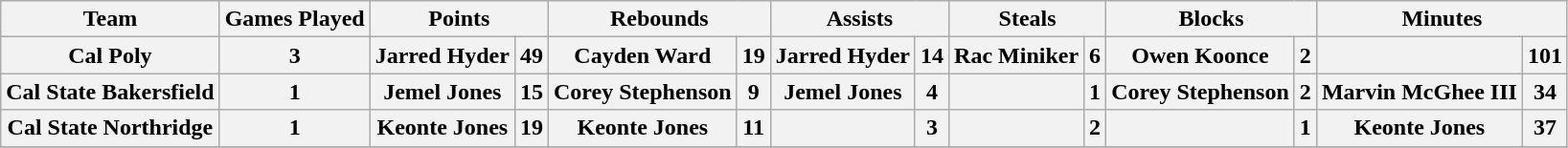<table class="wikitable" style="text-align:center">
<tr>
<th>Team</th>
<th>Games Played</th>
<th colspan=2>Points</th>
<th colspan=2>Rebounds</th>
<th colspan=2>Assists</th>
<th colspan=2>Steals</th>
<th colspan=2>Blocks</th>
<th colspan=2>Minutes</th>
</tr>
<tr>
<th style=>Cal Poly</th>
<th>3</th>
<th>Jarred Hyder</th>
<th>49</th>
<th>Cayden Ward</th>
<th>19</th>
<th>Jarred Hyder</th>
<th>14</th>
<th>Rac Miniker</th>
<th>6</th>
<th>Owen Koonce</th>
<th>2</th>
<th></th>
<th>101</th>
</tr>
<tr>
<th style=>Cal State Bakersfield</th>
<th>1</th>
<th>Jemel Jones</th>
<th>15</th>
<th>Corey Stephenson</th>
<th>9</th>
<th>Jemel Jones</th>
<th>4</th>
<th></th>
<th>1</th>
<th>Corey Stephenson</th>
<th>2</th>
<th>Marvin McGhee III</th>
<th>34</th>
</tr>
<tr>
<th style=>Cal State Northridge</th>
<th>1</th>
<th>Keonte Jones</th>
<th>19</th>
<th>Keonte Jones</th>
<th>11</th>
<th></th>
<th>3</th>
<th></th>
<th>2</th>
<th></th>
<th>1</th>
<th>Keonte Jones</th>
<th>37</th>
</tr>
<tr>
</tr>
</table>
